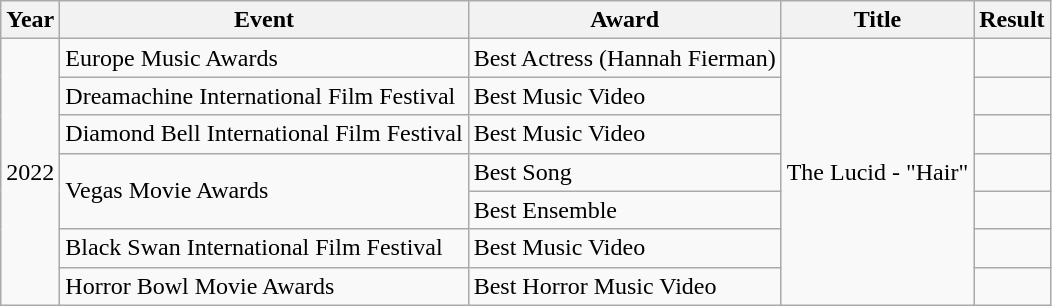<table class="wikitable sortable">
<tr>
<th>Year</th>
<th>Event</th>
<th>Award</th>
<th>Title</th>
<th>Result</th>
</tr>
<tr>
<td rowspan="7">2022</td>
<td>Europe Music Awards</td>
<td>Best Actress (Hannah Fierman)</td>
<td rowspan="7">The Lucid - "Hair"</td>
<td></td>
</tr>
<tr>
<td>Dreamachine International Film Festival</td>
<td>Best Music Video</td>
<td></td>
</tr>
<tr>
<td>Diamond Bell International Film Festival</td>
<td>Best Music Video</td>
<td></td>
</tr>
<tr>
<td rowspan="2">Vegas Movie Awards</td>
<td>Best Song</td>
<td></td>
</tr>
<tr>
<td>Best Ensemble</td>
<td></td>
</tr>
<tr>
<td>Black Swan International Film Festival</td>
<td>Best Music Video</td>
<td></td>
</tr>
<tr>
<td>Horror Bowl Movie Awards</td>
<td>Best Horror Music Video</td>
<td></td>
</tr>
</table>
